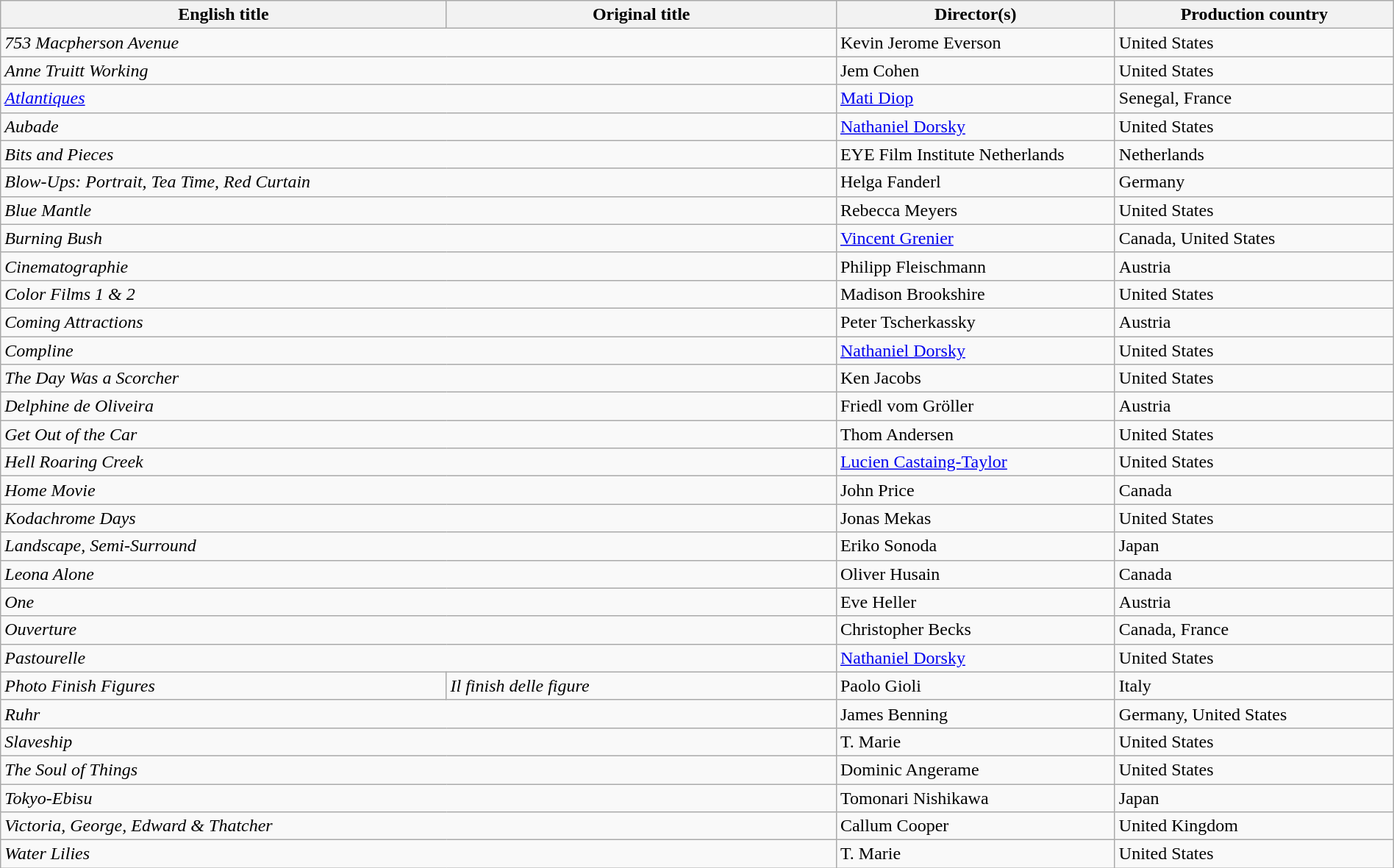<table class="sortable wikitable" width="100%">
<tr>
<th scope="col" width="32%">English title</th>
<th scope="col" width="28%">Original title</th>
<th scope="col" width="20%">Director(s)</th>
<th scope="col" width="20%">Production country</th>
</tr>
<tr>
<td colspan=2><em>753 Macpherson Avenue</em></td>
<td>Kevin Jerome Everson</td>
<td>United States</td>
</tr>
<tr>
<td colspan=2><em>Anne Truitt Working</em></td>
<td>Jem Cohen</td>
<td>United States</td>
</tr>
<tr>
<td colspan=2><em><a href='#'>Atlantiques</a></em></td>
<td><a href='#'>Mati Diop</a></td>
<td>Senegal, France</td>
</tr>
<tr>
<td colspan=2><em>Aubade</em></td>
<td><a href='#'>Nathaniel Dorsky</a></td>
<td>United States</td>
</tr>
<tr>
<td colspan=2><em>Bits and Pieces</em></td>
<td>EYE Film Institute Netherlands</td>
<td>Netherlands</td>
</tr>
<tr>
<td colspan=2><em>Blow-Ups: Portrait, Tea Time, Red Curtain</em></td>
<td>Helga Fanderl</td>
<td>Germany</td>
</tr>
<tr>
<td colspan=2><em>Blue Mantle</em></td>
<td>Rebecca Meyers</td>
<td>United States</td>
</tr>
<tr>
<td colspan=2><em>Burning Bush</em></td>
<td><a href='#'>Vincent Grenier</a></td>
<td>Canada, United States</td>
</tr>
<tr>
<td colspan=2><em>Cinematographie</em></td>
<td>Philipp Fleischmann</td>
<td>Austria</td>
</tr>
<tr>
<td colspan=2><em>Color Films 1 & 2</em></td>
<td>Madison Brookshire</td>
<td>United States</td>
</tr>
<tr>
<td colspan=2><em>Coming Attractions</em></td>
<td>Peter Tscherkassky</td>
<td>Austria</td>
</tr>
<tr>
<td colspan=2><em>Compline</em></td>
<td><a href='#'>Nathaniel Dorsky</a></td>
<td>United States</td>
</tr>
<tr>
<td colspan=2><em>The Day Was a Scorcher</em></td>
<td>Ken Jacobs</td>
<td>United States</td>
</tr>
<tr>
<td colspan=2><em>Delphine de Oliveira</em></td>
<td>Friedl vom Gröller</td>
<td>Austria</td>
</tr>
<tr>
<td colspan=2><em>Get Out of the Car</em></td>
<td>Thom Andersen</td>
<td>United States</td>
</tr>
<tr>
<td colspan=2><em>Hell Roaring Creek</em></td>
<td><a href='#'>Lucien Castaing-Taylor</a></td>
<td>United States</td>
</tr>
<tr>
<td colspan=2><em>Home Movie</em></td>
<td>John Price</td>
<td>Canada</td>
</tr>
<tr>
<td colspan=2><em>Kodachrome Days</em></td>
<td>Jonas Mekas</td>
<td>United States</td>
</tr>
<tr>
<td colspan=2><em>Landscape, Semi-Surround</em></td>
<td>Eriko Sonoda</td>
<td>Japan</td>
</tr>
<tr>
<td colspan=2><em>Leona Alone</em></td>
<td>Oliver Husain</td>
<td>Canada</td>
</tr>
<tr>
<td colspan=2><em>One</em></td>
<td>Eve Heller</td>
<td>Austria</td>
</tr>
<tr>
<td colspan=2><em>Ouverture</em></td>
<td>Christopher Becks</td>
<td>Canada, France</td>
</tr>
<tr>
<td colspan=2><em>Pastourelle</em></td>
<td><a href='#'>Nathaniel Dorsky</a></td>
<td>United States</td>
</tr>
<tr>
<td><em>Photo Finish Figures</em></td>
<td><em>Il finish delle figure</em></td>
<td>Paolo Gioli</td>
<td>Italy</td>
</tr>
<tr>
<td colspan=2><em>Ruhr</em></td>
<td>James Benning</td>
<td>Germany, United States</td>
</tr>
<tr>
<td colspan=2><em>Slaveship</em></td>
<td>T. Marie</td>
<td>United States</td>
</tr>
<tr>
<td colspan=2><em>The Soul of Things</em></td>
<td>Dominic Angerame</td>
<td>United States</td>
</tr>
<tr>
<td colspan=2><em>Tokyo-Ebisu</em></td>
<td>Tomonari Nishikawa</td>
<td>Japan</td>
</tr>
<tr>
<td colspan=2><em>Victoria, George, Edward & Thatcher</em></td>
<td>Callum Cooper</td>
<td>United Kingdom</td>
</tr>
<tr>
<td colspan=2><em>Water Lilies</em></td>
<td>T. Marie</td>
<td>United States</td>
</tr>
</table>
